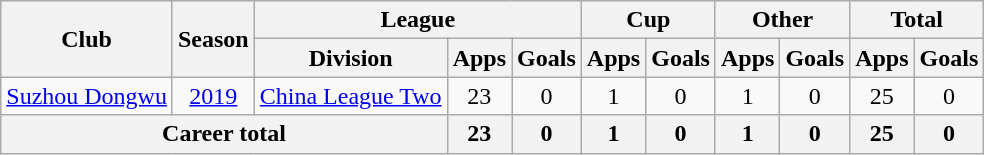<table class="wikitable" style="text-align: center">
<tr>
<th rowspan="2">Club</th>
<th rowspan="2">Season</th>
<th colspan="3">League</th>
<th colspan="2">Cup</th>
<th colspan="2">Other</th>
<th colspan="2">Total</th>
</tr>
<tr>
<th>Division</th>
<th>Apps</th>
<th>Goals</th>
<th>Apps</th>
<th>Goals</th>
<th>Apps</th>
<th>Goals</th>
<th>Apps</th>
<th>Goals</th>
</tr>
<tr>
<td><a href='#'>Suzhou Dongwu</a></td>
<td><a href='#'>2019</a></td>
<td><a href='#'>China League Two</a></td>
<td>23</td>
<td>0</td>
<td>1</td>
<td>0</td>
<td>1</td>
<td>0</td>
<td>25</td>
<td>0</td>
</tr>
<tr>
<th colspan=3>Career total</th>
<th>23</th>
<th>0</th>
<th>1</th>
<th>0</th>
<th>1</th>
<th>0</th>
<th>25</th>
<th>0</th>
</tr>
</table>
